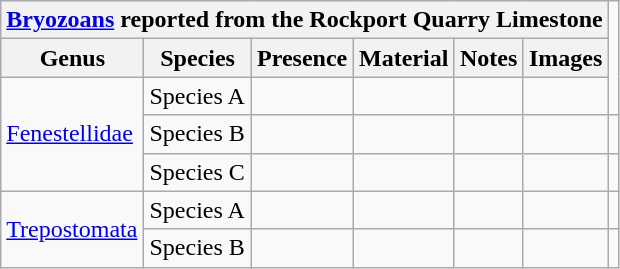<table class="wikitable" align="center">
<tr>
<th colspan="6" align="center"><strong><a href='#'>Bryozoans</a> reported from the Rockport Quarry Limestone</strong></th>
</tr>
<tr>
<th>Genus</th>
<th>Species</th>
<th>Presence</th>
<th><strong>Material</strong></th>
<th>Notes</th>
<th>Images</th>
</tr>
<tr>
<td rowspan="3"><a href='#'>Fenestellidae</a></td>
<td>Species A</td>
<td></td>
<td></td>
<td></td>
<td></td>
</tr>
<tr>
<td>Species B</td>
<td></td>
<td></td>
<td></td>
<td></td>
<td></td>
</tr>
<tr>
<td>Species C</td>
<td></td>
<td></td>
<td></td>
<td></td>
<td></td>
</tr>
<tr>
<td rowspan=2><a href='#'>Trepostomata</a></td>
<td>Species A</td>
<td></td>
<td></td>
<td></td>
<td></td>
</tr>
<tr>
<td>Species B</td>
<td></td>
<td></td>
<td></td>
<td></td>
<td></td>
</tr>
</table>
